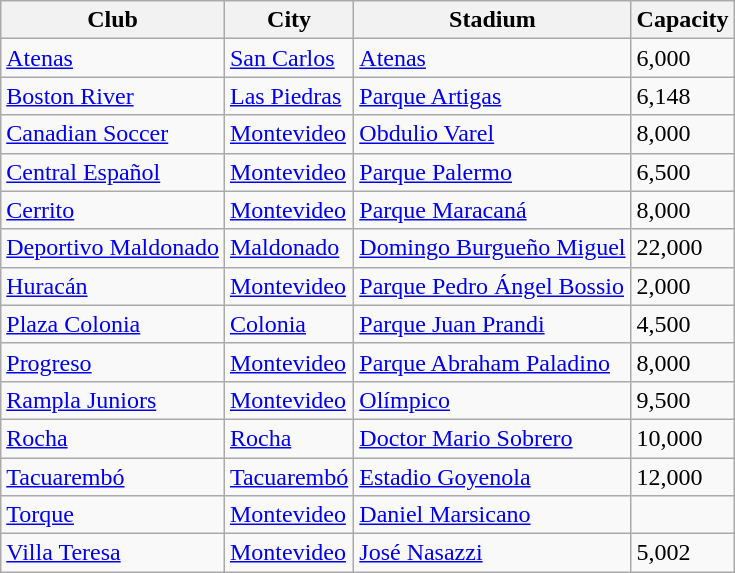<table class="wikitable sortable">
<tr>
<th>Club</th>
<th>City</th>
<th>Stadium</th>
<th>Capacity</th>
</tr>
<tr>
<td><a href='#'>Atenas</a></td>
<td><a href='#'>San Carlos</a></td>
<td><a href='#'>Atenas</a></td>
<td>6,000</td>
</tr>
<tr>
<td><a href='#'>Boston River</a></td>
<td><a href='#'>Las Piedras</a></td>
<td><a href='#'>Parque Artigas</a></td>
<td>6,148</td>
</tr>
<tr>
<td><a href='#'>Canadian Soccer</a></td>
<td><a href='#'>Montevideo</a></td>
<td><a href='#'>Obdulio Varel</a></td>
<td>8,000</td>
</tr>
<tr>
<td><a href='#'>Central Español</a></td>
<td><a href='#'>Montevideo</a></td>
<td><a href='#'>Parque Palermo</a></td>
<td>6,500</td>
</tr>
<tr>
<td><a href='#'>Cerrito</a></td>
<td><a href='#'>Montevideo</a></td>
<td><a href='#'>Parque Maracaná</a></td>
<td>8,000</td>
</tr>
<tr>
<td><a href='#'>Deportivo Maldonado</a></td>
<td><a href='#'>Maldonado</a></td>
<td><a href='#'>Domingo Burgueño Miguel</a></td>
<td>22,000</td>
</tr>
<tr>
<td><a href='#'>Huracán</a></td>
<td><a href='#'>Montevideo</a></td>
<td><a href='#'>Parque Pedro Ángel Bossio</a></td>
<td>2,000</td>
</tr>
<tr>
<td><a href='#'>Plaza Colonia</a></td>
<td><a href='#'>Colonia</a></td>
<td><a href='#'>Parque Juan Prandi</a></td>
<td>4,500</td>
</tr>
<tr>
<td><a href='#'>Progreso</a></td>
<td><a href='#'>Montevideo</a></td>
<td><a href='#'>Parque Abraham Paladino</a></td>
<td>8,000</td>
</tr>
<tr>
<td><a href='#'>Rampla Juniors</a></td>
<td><a href='#'>Montevideo</a></td>
<td><a href='#'>Olímpico</a></td>
<td>9,500</td>
</tr>
<tr>
<td><a href='#'>Rocha</a></td>
<td><a href='#'>Rocha</a></td>
<td><a href='#'>Doctor Mario Sobrero</a></td>
<td>10,000</td>
</tr>
<tr>
<td><a href='#'>Tacuarembó</a></td>
<td><a href='#'>Tacuarembó</a></td>
<td><a href='#'>Estadio Goyenola</a></td>
<td>12,000</td>
</tr>
<tr>
<td><a href='#'>Torque</a></td>
<td><a href='#'>Montevideo</a></td>
<td><a href='#'>Daniel Marsicano</a></td>
<td></td>
</tr>
<tr>
<td><a href='#'>Villa Teresa</a></td>
<td><a href='#'>Montevideo</a></td>
<td><a href='#'>José Nasazzi</a></td>
<td>5,002</td>
</tr>
</table>
